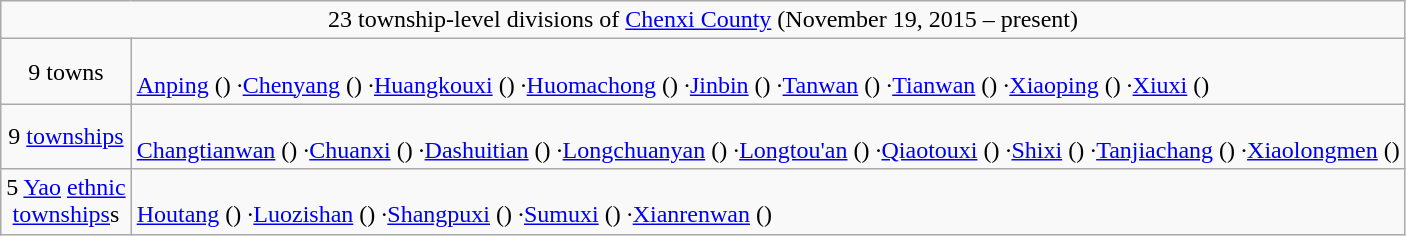<table class="wikitable">
<tr>
<td style="text-align:center;" colspan="2">23 township-level divisions of <a href='#'>Chenxi County</a> (November 19, 2015 – present)</td>
</tr>
<tr align=left>
<td align=center>9 towns</td>
<td><br><a href='#'>Anping</a> ()
·<a href='#'>Chenyang</a> ()
·<a href='#'>Huangkouxi</a> ()
·<a href='#'>Huomachong</a> ()
·<a href='#'>Jinbin</a> ()
·<a href='#'>Tanwan</a> ()
·<a href='#'>Tianwan</a> ()
·<a href='#'>Xiaoping</a> ()
·<a href='#'>Xiuxi</a> ()</td>
</tr>
<tr align=left>
<td align=center>9 <a href='#'>townships</a></td>
<td><br><a href='#'>Changtianwan</a> ()
·<a href='#'>Chuanxi</a> ()
·<a href='#'>Dashuitian</a> ()
·<a href='#'>Longchuanyan</a> ()
·<a href='#'>Longtou'an</a> ()
·<a href='#'>Qiaotouxi</a> ()
·<a href='#'>Shixi</a> ()
·<a href='#'>Tanjiachang</a> ()
·<a href='#'>Xiaolongmen</a> ()</td>
</tr>
<tr align=left>
<td align=center>5 <a href='#'>Yao</a> <a href='#'>ethnic <br>townships</a>s</td>
<td><br><a href='#'>Houtang</a> ()
·<a href='#'>Luozishan</a> ()
·<a href='#'>Shangpuxi</a> ()
·<a href='#'>Sumuxi</a> ()
·<a href='#'>Xianrenwan</a> ()</td>
</tr>
</table>
